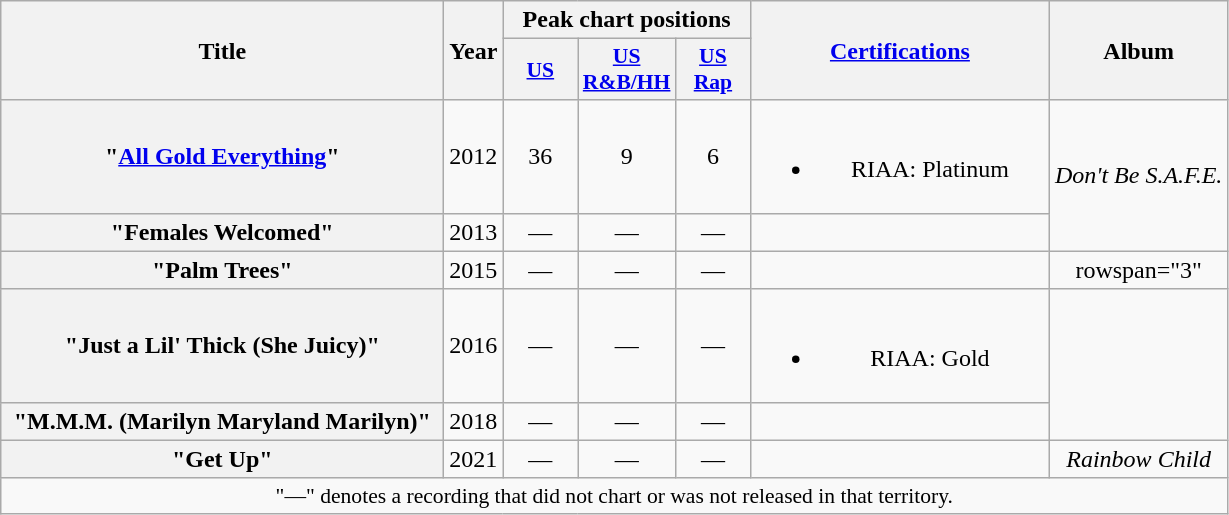<table class="wikitable plainrowheaders" style="text-align:center;">
<tr>
<th scope="col" rowspan="2" style="width:18em;">Title</th>
<th scope="col" rowspan="2">Year</th>
<th scope="col" colspan="3">Peak chart positions</th>
<th scope="col" rowspan="2" style="width:12em;"><a href='#'>Certifications</a></th>
<th scope="col" rowspan="2">Album</th>
</tr>
<tr>
<th scope="col" style="width:3em;font-size:90%;"><a href='#'>US</a><br></th>
<th scope="col" style="width:3em;font-size:90%;"><a href='#'>US<br>R&B/HH</a><br></th>
<th scope="col" style="width:3em;font-size:90%;"><a href='#'>US Rap</a><br></th>
</tr>
<tr>
<th scope="row">"<a href='#'>All Gold Everything</a>"</th>
<td>2012</td>
<td>36</td>
<td>9</td>
<td>6</td>
<td><br><ul><li>RIAA: Platinum</li></ul></td>
<td rowspan="2"><em>Don't Be S.A.F.E.</em></td>
</tr>
<tr>
<th scope="row">"Females Welcomed"</th>
<td>2013</td>
<td>—</td>
<td>—</td>
<td>—</td>
<td></td>
</tr>
<tr>
<th scope="row">"Palm Trees"<br></th>
<td>2015</td>
<td>—</td>
<td>—</td>
<td>—</td>
<td></td>
<td>rowspan="3" </td>
</tr>
<tr>
<th scope="row">"Just a Lil' Thick (She Juicy)"<br></th>
<td>2016</td>
<td>—</td>
<td>—</td>
<td>—</td>
<td><br><ul><li>RIAA: Gold</li></ul></td>
</tr>
<tr>
<th scope="row">"M.M.M. (Marilyn Maryland Marilyn)"</th>
<td>2018</td>
<td>—</td>
<td>—</td>
<td>—</td>
<td></td>
</tr>
<tr>
<th scope="row">"Get Up"<br></th>
<td>2021</td>
<td>—</td>
<td>—</td>
<td>—</td>
<td></td>
<td><em>Rainbow Child</em></td>
</tr>
<tr>
<td colspan="13" style="font-size:90%">"—" denotes a recording that did not chart or was not released in that territory.</td>
</tr>
</table>
